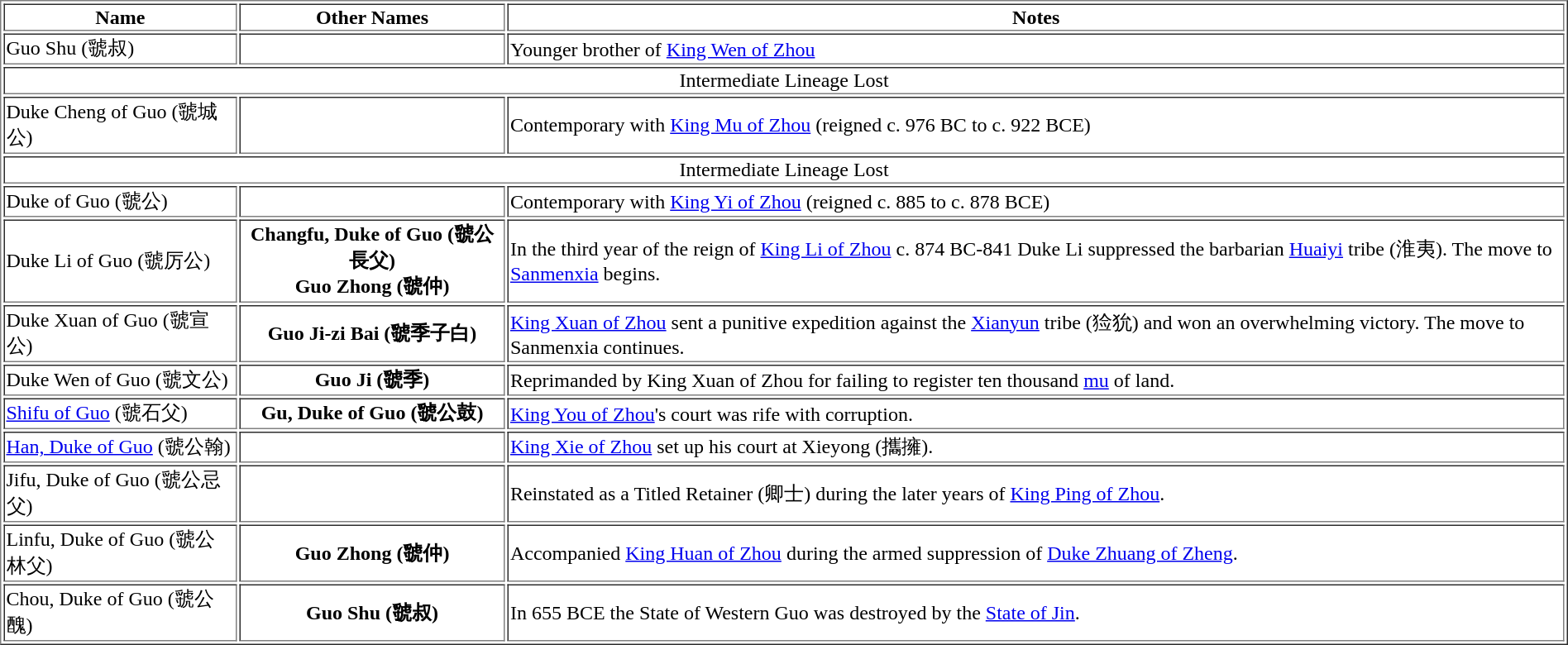<table border="1">
<tr>
<th>Name</th>
<th>Other Names</th>
<th>Notes</th>
</tr>
<tr ---->
<td>Guo Shu (虢叔)</td>
<th></th>
<td>Younger brother of <a href='#'>King Wen of Zhou</a></td>
</tr>
<tr ---->
<td colspan=3 align="center">Intermediate Lineage Lost</td>
</tr>
<tr ---->
<td>Duke Cheng of Guo (虢城公)</td>
<th></th>
<td>Contemporary with <a href='#'>King Mu of Zhou</a> (reigned c. 976 BC to c. 922 BCE)</td>
</tr>
<tr ---->
<td colspan=3 align="center">Intermediate Lineage Lost</td>
</tr>
<tr ---->
<td>Duke of Guo (虢公)</td>
<th></th>
<td>Contemporary with <a href='#'>King Yi of Zhou</a> (reigned c. 885 to c. 878 BCE)</td>
</tr>
<tr ---->
<td>Duke Li of Guo (虢厉公)</td>
<th>Changfu, Duke of Guo (虢公長父)<br>Guo Zhong (虢仲)</th>
<td>In the third year of the reign of <a href='#'>King Li of Zhou</a> c. 874 BC-841 Duke Li suppressed the barbarian <a href='#'>Huaiyi</a> tribe (淮夷). The move to <a href='#'>Sanmenxia</a> begins.</td>
</tr>
<tr ---->
<td>Duke Xuan of Guo (虢宣公)</td>
<th>Guo Ji-zi Bai (虢季子白)</th>
<td><a href='#'>King Xuan of Zhou</a> sent a punitive expedition against the <a href='#'>Xianyun</a> tribe (猃狁) and won an overwhelming victory. The move to Sanmenxia continues.</td>
</tr>
<tr ---->
<td>Duke Wen of Guo (虢文公)</td>
<th>Guo Ji (虢季)</th>
<td>Reprimanded by King Xuan of Zhou for failing to register ten thousand <a href='#'>mu</a> of land.</td>
</tr>
<tr ---->
<td><a href='#'>Shifu of Guo</a> (虢石父)</td>
<th>Gu, Duke of Guo (虢公鼓)</th>
<td><a href='#'>King You of Zhou</a>'s court was rife with corruption.</td>
</tr>
<tr ---->
<td><a href='#'>Han, Duke of Guo</a> (虢公翰)</td>
<th></th>
<td><a href='#'>King Xie of Zhou</a> set up his court at Xieyong (攜擁).</td>
</tr>
<tr ---->
<td>Jifu, Duke of Guo (虢公忌父)</td>
<th></th>
<td>Reinstated as a Titled Retainer (卿士) during the later years of <a href='#'>King Ping of Zhou</a>.</td>
</tr>
<tr ---->
<td>Linfu, Duke of Guo (虢公林父)</td>
<th>Guo Zhong (虢仲)</th>
<td>Accompanied <a href='#'>King Huan of Zhou</a> during the armed suppression of <a href='#'>Duke Zhuang of Zheng</a>.</td>
</tr>
<tr ---->
<td>Chou, Duke of Guo (虢公醜)</td>
<th>Guo Shu (虢叔)</th>
<td>In 655 BCE the State of Western Guo was destroyed by the <a href='#'>State of Jin</a>.</td>
</tr>
</table>
